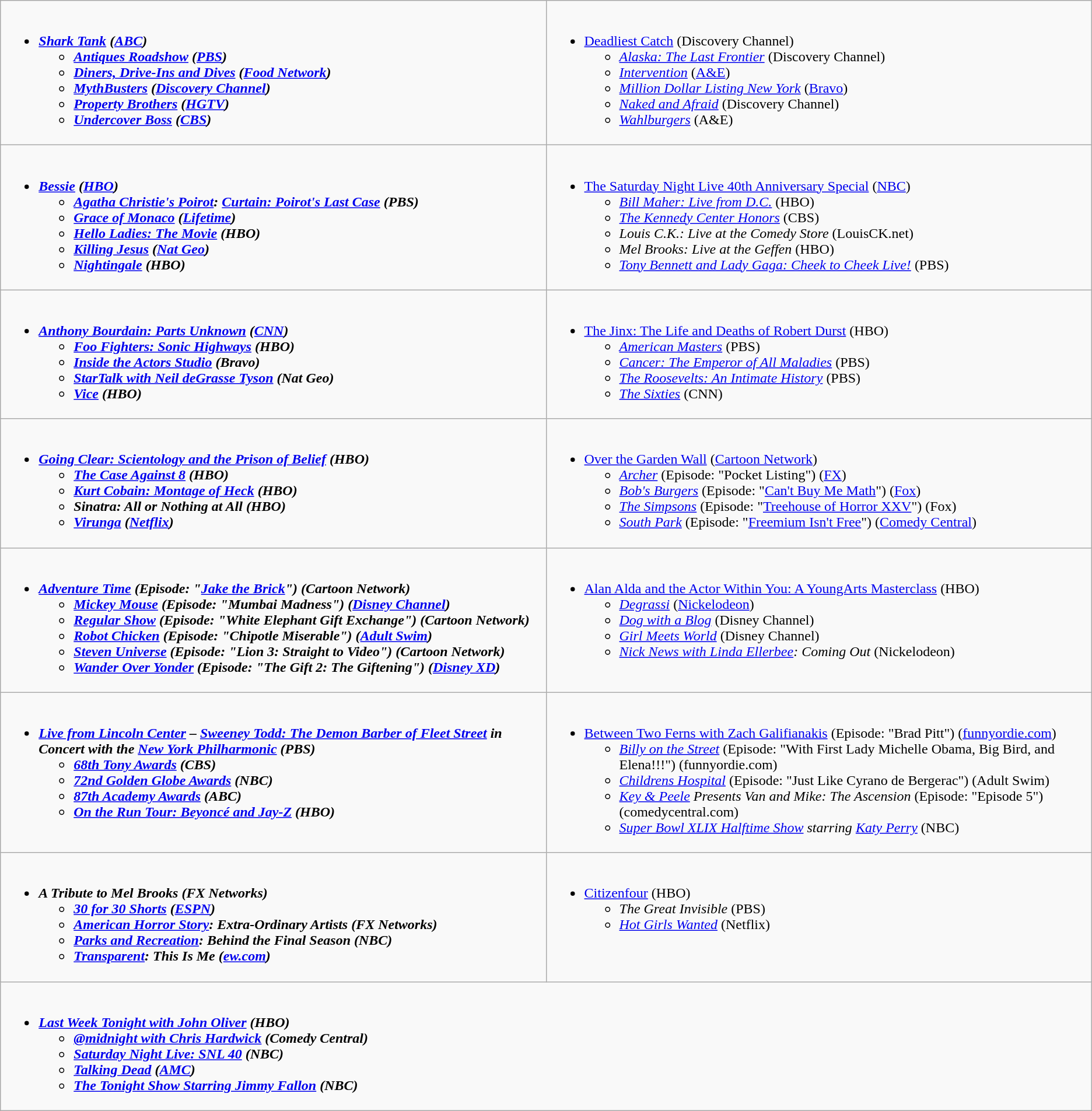<table class="wikitable">
<tr>
<td style="vertical-align:top;" width="50%"><br><ul><li><strong><em><a href='#'>Shark Tank</a><em> (<a href='#'>ABC</a>)<strong><ul><li></em><a href='#'>Antiques Roadshow</a><em> (<a href='#'>PBS</a>)</li><li></em><a href='#'>Diners, Drive-Ins and Dives</a><em> (<a href='#'>Food Network</a>)</li><li></em><a href='#'>MythBusters</a><em> (<a href='#'>Discovery Channel</a>)</li><li></em><a href='#'>Property Brothers</a><em> (<a href='#'>HGTV</a>)</li><li></em><a href='#'>Undercover Boss</a><em> (<a href='#'>CBS</a>)</li></ul></li></ul></td>
<td style="vertical-align:top;" width="50%"><br><ul><li></em></strong><a href='#'>Deadliest Catch</a></em> (Discovery Channel)</strong><ul><li><em><a href='#'>Alaska: The Last Frontier</a></em> (Discovery Channel)</li><li><em><a href='#'>Intervention</a></em> (<a href='#'>A&E</a>)</li><li><em><a href='#'>Million Dollar Listing New York</a></em> (<a href='#'>Bravo</a>)</li><li><em><a href='#'>Naked and Afraid</a></em> (Discovery Channel)</li><li><em><a href='#'>Wahlburgers</a></em> (A&E)</li></ul></li></ul></td>
</tr>
<tr>
<td style="vertical-align:top;" width="50%"><br><ul><li><strong><em><a href='#'>Bessie</a><em> (<a href='#'>HBO</a>)<strong><ul><li></em><a href='#'>Agatha Christie's Poirot</a><em>: </em><a href='#'>Curtain: Poirot's Last Case</a><em> (PBS)</li><li></em><a href='#'>Grace of Monaco</a><em> (<a href='#'>Lifetime</a>)</li><li></em><a href='#'>Hello Ladies: The Movie</a><em> (HBO)</li><li></em><a href='#'>Killing Jesus</a><em> (<a href='#'>Nat Geo</a>)</li><li></em><a href='#'>Nightingale</a><em> (HBO)</li></ul></li></ul></td>
<td style="vertical-align:top;" width="50%"><br><ul><li></em></strong><a href='#'>The Saturday Night Live 40th Anniversary Special</a></em> (<a href='#'>NBC</a>)</strong><ul><li><em><a href='#'>Bill Maher: Live from D.C.</a></em> (HBO)</li><li><em><a href='#'>The Kennedy Center Honors</a></em> (CBS)</li><li><em>Louis C.K.: Live at the Comedy Store</em> (LouisCK.net)</li><li><em>Mel Brooks: Live at the Geffen</em> (HBO)</li><li><em><a href='#'>Tony Bennett and Lady Gaga: Cheek to Cheek Live!</a></em> (PBS)</li></ul></li></ul></td>
</tr>
<tr>
<td style="vertical-align:top;" width="50%"><br><ul><li><strong><em><a href='#'>Anthony Bourdain: Parts Unknown</a><em> (<a href='#'>CNN</a>)<strong><ul><li></em><a href='#'>Foo Fighters: Sonic Highways</a><em> (HBO)</li><li></em><a href='#'>Inside the Actors Studio</a><em> (Bravo)</li><li></em><a href='#'>StarTalk with Neil deGrasse Tyson</a><em> (Nat Geo)</li><li></em><a href='#'>Vice</a><em> (HBO)</li></ul></li></ul></td>
<td style="vertical-align:top;" width="50%"><br><ul><li></em></strong><a href='#'>The Jinx: The Life and Deaths of Robert Durst</a></em> (HBO)</strong><ul><li><em><a href='#'>American Masters</a></em> (PBS)</li><li><em><a href='#'>Cancer: The Emperor of All Maladies</a></em> (PBS)</li><li><em><a href='#'>The Roosevelts: An Intimate History</a></em> (PBS)</li><li><em><a href='#'>The Sixties</a></em> (CNN)</li></ul></li></ul></td>
</tr>
<tr>
<td style="vertical-align:top;" width="50%"><br><ul><li><strong><em><a href='#'>Going Clear: Scientology and the Prison of Belief</a><em> (HBO)<strong><ul><li></em><a href='#'>The Case Against 8</a><em> (HBO)</li><li></em><a href='#'>Kurt Cobain: Montage of Heck</a><em> (HBO)</li><li></em>Sinatra: All or Nothing at All<em> (HBO)</li><li></em><a href='#'>Virunga</a><em> (<a href='#'>Netflix</a>)</li></ul></li></ul></td>
<td style="vertical-align:top;" width="50%"><br><ul><li></em></strong><a href='#'>Over the Garden Wall</a></em> (<a href='#'>Cartoon Network</a>)</strong><ul><li><em><a href='#'>Archer</a></em> (Episode: "Pocket Listing") (<a href='#'>FX</a>)</li><li><em><a href='#'>Bob's Burgers</a></em> (Episode: "<a href='#'>Can't Buy Me Math</a>") (<a href='#'>Fox</a>)</li><li><em><a href='#'>The Simpsons</a></em> (Episode: "<a href='#'>Treehouse of Horror XXV</a>") (Fox)</li><li><em><a href='#'>South Park</a></em> (Episode: "<a href='#'>Freemium Isn't Free</a>") (<a href='#'>Comedy Central</a>)</li></ul></li></ul></td>
</tr>
<tr>
<td style="vertical-align:top;" width="50%"><br><ul><li><strong><em><a href='#'>Adventure Time</a><em> (Episode: "<a href='#'>Jake the Brick</a>") (Cartoon Network)<strong><ul><li></em><a href='#'>Mickey Mouse</a><em> (Episode: "Mumbai Madness") (<a href='#'>Disney Channel</a>)</li><li></em><a href='#'>Regular Show</a><em> (Episode: "White Elephant Gift Exchange") (Cartoon Network)</li><li></em><a href='#'>Robot Chicken</a><em> (Episode: "Chipotle Miserable") (<a href='#'>Adult Swim</a>)</li><li></em><a href='#'>Steven Universe</a><em> (Episode: "Lion 3: Straight to Video") (Cartoon Network)</li><li></em><a href='#'>Wander Over Yonder</a><em> (Episode: "The Gift 2: The Giftening") (<a href='#'>Disney XD</a>)</li></ul></li></ul></td>
<td style="vertical-align:top;" width="50%"><br><ul><li></em></strong><a href='#'>Alan Alda and the Actor Within You: A YoungArts Masterclass</a></em> (HBO)</strong><ul><li><em><a href='#'>Degrassi</a></em> (<a href='#'>Nickelodeon</a>)</li><li><em><a href='#'>Dog with a Blog</a></em> (Disney Channel)</li><li><em><a href='#'>Girl Meets World</a></em> (Disney Channel)</li><li><em><a href='#'>Nick News with Linda Ellerbee</a>: Coming Out</em> (Nickelodeon)</li></ul></li></ul></td>
</tr>
<tr>
<td style="vertical-align:top;" width="50%"><br><ul><li><strong><em><a href='#'>Live from Lincoln Center</a><em> – </em><a href='#'>Sweeney Todd: The Demon Barber of Fleet Street</a> in Concert with the <a href='#'>New York Philharmonic</a><em> (PBS)<strong><ul><li></em><a href='#'>68th Tony Awards</a><em> (CBS)</li><li></em><a href='#'>72nd Golden Globe Awards</a><em> (NBC)</li><li></em><a href='#'>87th Academy Awards</a><em> (ABC)</li><li></em><a href='#'>On the Run Tour: Beyoncé and Jay-Z</a><em> (HBO)</li></ul></li></ul></td>
<td style="vertical-align:top;" width="50%"><br><ul><li></em></strong><a href='#'>Between Two Ferns with Zach Galifianakis</a></em> (Episode: "Brad Pitt") (<a href='#'>funnyordie.com</a>)</strong><ul><li><em><a href='#'>Billy on the Street</a></em> (Episode: "With First Lady Michelle Obama, Big Bird, and Elena!!!") (funnyordie.com)</li><li><em><a href='#'>Childrens Hospital</a></em> (Episode: "Just Like Cyrano de Bergerac") (Adult Swim)</li><li><em><a href='#'>Key & Peele</a> Presents Van and Mike: The Ascension</em> (Episode: "Episode 5") (comedycentral.com)</li><li><em><a href='#'>Super Bowl XLIX Halftime Show</a> starring <a href='#'>Katy Perry</a></em> (NBC)</li></ul></li></ul></td>
</tr>
<tr>
<td style="vertical-align:top;" width="50%"><br><ul><li><strong><em>A Tribute to Mel Brooks<em> (FX Networks)<strong><ul><li></em><a href='#'>30 for 30 Shorts</a><em> (<a href='#'>ESPN</a>)</li><li></em><a href='#'>American Horror Story</a>: Extra-Ordinary Artists<em> (FX Networks)</li><li></em><a href='#'>Parks and Recreation</a>: Behind the Final Season<em> (NBC)</li><li></em><a href='#'>Transparent</a>: This Is Me<em> (<a href='#'>ew.com</a>)</li></ul></li></ul></td>
<td style="vertical-align:top;" width="50%"><br><ul><li></em></strong><a href='#'>Citizenfour</a></em> (HBO)</strong><ul><li><em>The Great Invisible</em> (PBS)</li><li><em><a href='#'>Hot Girls Wanted</a></em> (Netflix)</li></ul></li></ul></td>
</tr>
<tr>
<td style="vertical-align:top;" width="50%" colspan="2"><br><ul><li><strong><em><a href='#'>Last Week Tonight with John Oliver</a><em> (HBO) <strong><ul><li></em><a href='#'>@midnight with Chris Hardwick</a><em> (Comedy Central)</li><li></em><a href='#'>Saturday Night Live: SNL 40</a><em> (NBC)</li><li></em><a href='#'>Talking Dead</a><em> (<a href='#'>AMC</a>)</li><li></em><a href='#'>The Tonight Show Starring Jimmy Fallon</a><em> (NBC)</li></ul></li></ul></td>
</tr>
</table>
